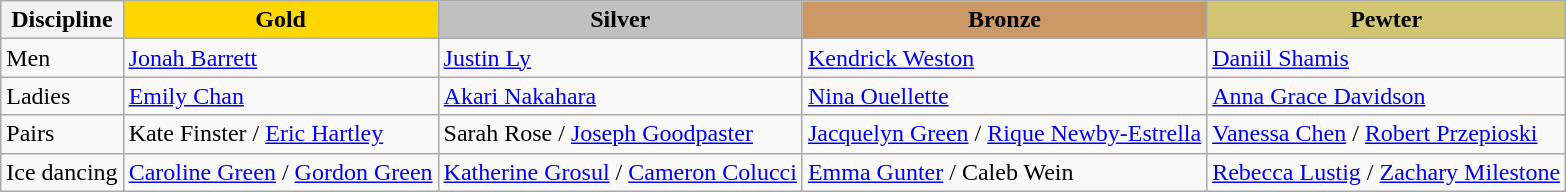<table class="wikitable">
<tr>
<th>Discipline</th>
<td align=center bgcolor=gold><strong>Gold</strong></td>
<td align=center bgcolor=silver><strong>Silver</strong></td>
<td align=center bgcolor=cc9966><strong>Bronze</strong></td>
<td align=center bgcolor=d1c571><strong>Pewter</strong></td>
</tr>
<tr>
<td>Men</td>
<td><a href='#'>Jonah Barrett</a></td>
<td><a href='#'>Justin Ly</a></td>
<td><a href='#'>Kendrick Weston</a></td>
<td><a href='#'>Daniil Shamis</a></td>
</tr>
<tr>
<td>Ladies</td>
<td><a href='#'>Emily Chan</a></td>
<td><a href='#'>Akari Nakahara</a></td>
<td><a href='#'>Nina Ouellette</a></td>
<td><a href='#'>Anna Grace Davidson</a></td>
</tr>
<tr>
<td>Pairs</td>
<td>Kate Finster / <a href='#'>Eric Hartley</a></td>
<td>Sarah Rose / <a href='#'>Joseph Goodpaster</a></td>
<td><a href='#'>Jacquelyn Green</a> / <a href='#'>Rique Newby-Estrella</a></td>
<td><a href='#'>Vanessa Chen</a> / <a href='#'>Robert Przepioski</a></td>
</tr>
<tr>
<td>Ice dancing</td>
<td><a href='#'>Caroline Green</a> / <a href='#'>Gordon Green</a></td>
<td><a href='#'>Katherine Grosul</a> / <a href='#'>Cameron Colucci</a></td>
<td><a href='#'>Emma Gunter</a> / Caleb Wein</td>
<td><a href='#'>Rebecca Lustig</a> / <a href='#'>Zachary Milestone</a></td>
</tr>
</table>
